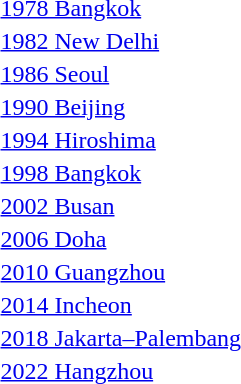<table>
<tr>
<td><a href='#'>1978 Bangkok</a></td>
<td></td>
<td></td>
<td></td>
</tr>
<tr>
<td><a href='#'>1982 New Delhi</a></td>
<td></td>
<td></td>
<td></td>
</tr>
<tr>
<td><a href='#'>1986 Seoul</a></td>
<td></td>
<td></td>
<td></td>
</tr>
<tr>
<td><a href='#'>1990 Beijing</a></td>
<td></td>
<td></td>
<td></td>
</tr>
<tr>
<td><a href='#'>1994 Hiroshima</a></td>
<td></td>
<td></td>
<td></td>
</tr>
<tr>
<td><a href='#'>1998 Bangkok</a></td>
<td></td>
<td></td>
<td></td>
</tr>
<tr>
<td><a href='#'>2002 Busan</a></td>
<td></td>
<td></td>
<td></td>
</tr>
<tr>
<td><a href='#'>2006 Doha</a></td>
<td></td>
<td></td>
<td></td>
</tr>
<tr>
<td><a href='#'>2010 Guangzhou</a></td>
<td></td>
<td></td>
<td></td>
</tr>
<tr>
<td><a href='#'>2014 Incheon</a></td>
<td></td>
<td></td>
<td></td>
</tr>
<tr>
<td><a href='#'>2018 Jakarta–Palembang</a></td>
<td></td>
<td></td>
<td></td>
</tr>
<tr>
<td><a href='#'>2022 Hangzhou</a></td>
<td></td>
<td></td>
<td></td>
</tr>
</table>
